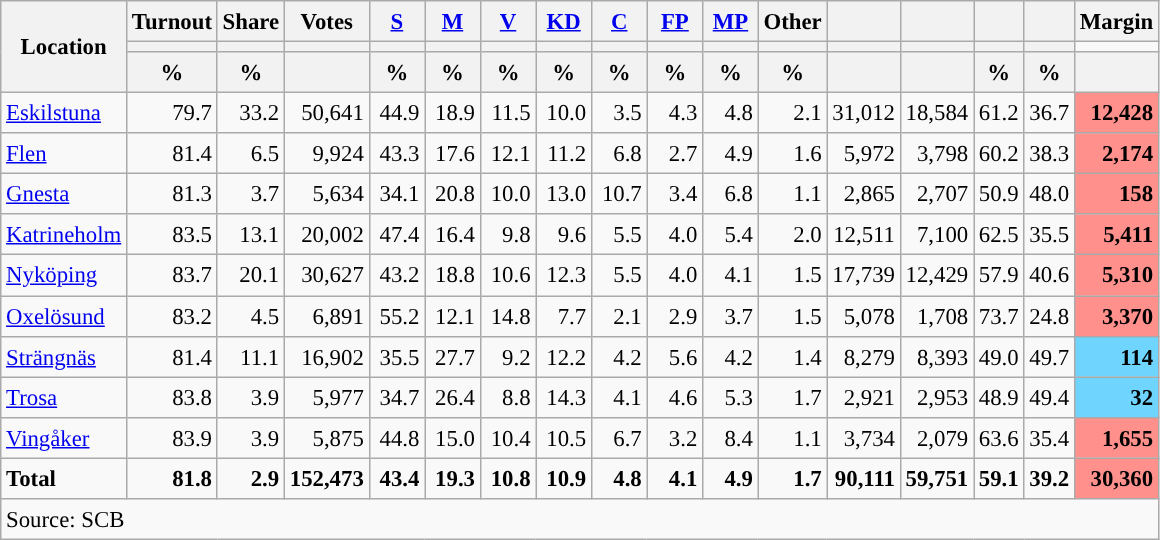<table class="wikitable sortable" style="text-align:right; font-size:95%; line-height:20px;">
<tr>
<th rowspan="3">Location</th>
<th>Turnout</th>
<th>Share</th>
<th>Votes</th>
<th width="30px" class="unsortable"><a href='#'>S</a></th>
<th width="30px" class="unsortable"><a href='#'>M</a></th>
<th width="30px" class="unsortable"><a href='#'>V</a></th>
<th width="30px" class="unsortable"><a href='#'>KD</a></th>
<th width="30px" class="unsortable"><a href='#'>C</a></th>
<th width="30px" class="unsortable"><a href='#'>FP</a></th>
<th width="30px" class="unsortable"><a href='#'>MP</a></th>
<th width="30px" class="unsortable">Other</th>
<th></th>
<th></th>
<th></th>
<th></th>
<th>Margin</th>
</tr>
<tr>
<th></th>
<th></th>
<th></th>
<th style="background:"></th>
<th style="background:"></th>
<th style="background:"></th>
<th style="background:"></th>
<th style="background:"></th>
<th style="background:"></th>
<th style="background:"></th>
<th style="background:"></th>
<th style="background:"></th>
<th style="background:"></th>
<th style="background:"></th>
<th style="background:"></th>
</tr>
<tr>
<th data-sort-type="number">%</th>
<th data-sort-type="number">%</th>
<th></th>
<th data-sort-type="number">%</th>
<th data-sort-type="number">%</th>
<th data-sort-type="number">%</th>
<th data-sort-type="number">%</th>
<th data-sort-type="number">%</th>
<th data-sort-type="number">%</th>
<th data-sort-type="number">%</th>
<th data-sort-type="number">%</th>
<th data-sort-type="number"></th>
<th data-sort-type="number"></th>
<th data-sort-type="number">%</th>
<th data-sort-type="number">%</th>
<th data-sort-type="number"></th>
</tr>
<tr>
<td align=left><a href='#'>Eskilstuna</a></td>
<td>79.7</td>
<td>33.2</td>
<td>50,641</td>
<td>44.9</td>
<td>18.9</td>
<td>11.5</td>
<td>10.0</td>
<td>3.5</td>
<td>4.3</td>
<td>4.8</td>
<td>2.1</td>
<td>31,012</td>
<td>18,584</td>
<td>61.2</td>
<td>36.7</td>
<td bgcolor=#ff908c><strong>12,428</strong></td>
</tr>
<tr>
<td align=left><a href='#'>Flen</a></td>
<td>81.4</td>
<td>6.5</td>
<td>9,924</td>
<td>43.3</td>
<td>17.6</td>
<td>12.1</td>
<td>11.2</td>
<td>6.8</td>
<td>2.7</td>
<td>4.9</td>
<td>1.6</td>
<td>5,972</td>
<td>3,798</td>
<td>60.2</td>
<td>38.3</td>
<td bgcolor=#ff908c><strong>2,174</strong></td>
</tr>
<tr>
<td align=left><a href='#'>Gnesta</a></td>
<td>81.3</td>
<td>3.7</td>
<td>5,634</td>
<td>34.1</td>
<td>20.8</td>
<td>10.0</td>
<td>13.0</td>
<td>10.7</td>
<td>3.4</td>
<td>6.8</td>
<td>1.1</td>
<td>2,865</td>
<td>2,707</td>
<td>50.9</td>
<td>48.0</td>
<td bgcolor=#ff908c><strong>158</strong></td>
</tr>
<tr>
<td align=left><a href='#'>Katrineholm</a></td>
<td>83.5</td>
<td>13.1</td>
<td>20,002</td>
<td>47.4</td>
<td>16.4</td>
<td>9.8</td>
<td>9.6</td>
<td>5.5</td>
<td>4.0</td>
<td>5.4</td>
<td>2.0</td>
<td>12,511</td>
<td>7,100</td>
<td>62.5</td>
<td>35.5</td>
<td bgcolor=#ff908c><strong>5,411</strong></td>
</tr>
<tr>
<td align=left><a href='#'>Nyköping</a></td>
<td>83.7</td>
<td>20.1</td>
<td>30,627</td>
<td>43.2</td>
<td>18.8</td>
<td>10.6</td>
<td>12.3</td>
<td>5.5</td>
<td>4.0</td>
<td>4.1</td>
<td>1.5</td>
<td>17,739</td>
<td>12,429</td>
<td>57.9</td>
<td>40.6</td>
<td bgcolor=#ff908c><strong>5,310</strong></td>
</tr>
<tr>
<td align=left><a href='#'>Oxelösund</a></td>
<td>83.2</td>
<td>4.5</td>
<td>6,891</td>
<td>55.2</td>
<td>12.1</td>
<td>14.8</td>
<td>7.7</td>
<td>2.1</td>
<td>2.9</td>
<td>3.7</td>
<td>1.5</td>
<td>5,078</td>
<td>1,708</td>
<td>73.7</td>
<td>24.8</td>
<td bgcolor=#ff908c><strong>3,370</strong></td>
</tr>
<tr>
<td align=left><a href='#'>Strängnäs</a></td>
<td>81.4</td>
<td>11.1</td>
<td>16,902</td>
<td>35.5</td>
<td>27.7</td>
<td>9.2</td>
<td>12.2</td>
<td>4.2</td>
<td>5.6</td>
<td>4.2</td>
<td>1.4</td>
<td>8,279</td>
<td>8,393</td>
<td>49.0</td>
<td>49.7</td>
<td bgcolor=#6fd5fe><strong>114</strong></td>
</tr>
<tr>
<td align=left><a href='#'>Trosa</a></td>
<td>83.8</td>
<td>3.9</td>
<td>5,977</td>
<td>34.7</td>
<td>26.4</td>
<td>8.8</td>
<td>14.3</td>
<td>4.1</td>
<td>4.6</td>
<td>5.3</td>
<td>1.7</td>
<td>2,921</td>
<td>2,953</td>
<td>48.9</td>
<td>49.4</td>
<td bgcolor=#6fd5fe><strong>32</strong></td>
</tr>
<tr>
<td align=left><a href='#'>Vingåker</a></td>
<td>83.9</td>
<td>3.9</td>
<td>5,875</td>
<td>44.8</td>
<td>15.0</td>
<td>10.4</td>
<td>10.5</td>
<td>6.7</td>
<td>3.2</td>
<td>8.4</td>
<td>1.1</td>
<td>3,734</td>
<td>2,079</td>
<td>63.6</td>
<td>35.4</td>
<td bgcolor=#ff908c><strong>1,655</strong></td>
</tr>
<tr>
<td align=left><strong>Total</strong></td>
<td><strong>81.8</strong></td>
<td><strong>2.9</strong></td>
<td><strong>152,473</strong></td>
<td><strong>43.4</strong></td>
<td><strong>19.3</strong></td>
<td><strong>10.8</strong></td>
<td><strong>10.9</strong></td>
<td><strong>4.8</strong></td>
<td><strong>4.1</strong></td>
<td><strong>4.9</strong></td>
<td><strong>1.7</strong></td>
<td><strong>90,111</strong></td>
<td><strong>59,751</strong></td>
<td><strong>59.1</strong></td>
<td><strong>39.2</strong></td>
<td bgcolor=#ff908c><strong>30,360</strong></td>
</tr>
<tr>
<td align=left colspan=17>Source: SCB </td>
</tr>
</table>
